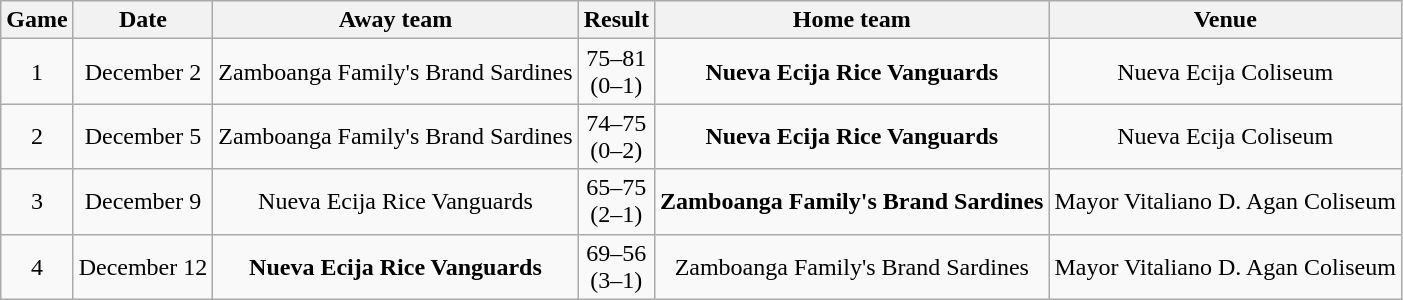<table class="wikitable" style="text-align:center">
<tr>
<th>Game</th>
<th>Date</th>
<th>Away team</th>
<th>Result</th>
<th>Home team</th>
<th>Venue</th>
</tr>
<tr>
<td>1</td>
<td>December 2</td>
<td>Zamboanga Family's Brand Sardines</td>
<td>75–81 <br> (0–1)</td>
<td><strong>Nueva Ecija Rice Vanguards</strong></td>
<td>Nueva Ecija Coliseum</td>
</tr>
<tr>
<td>2</td>
<td>December 5</td>
<td>Zamboanga Family's Brand Sardines</td>
<td>74–75 <br> (0–2)</td>
<td><strong>Nueva Ecija Rice Vanguards</strong></td>
<td>Nueva Ecija Coliseum</td>
</tr>
<tr>
<td>3</td>
<td>December 9</td>
<td>Nueva Ecija Rice Vanguards</td>
<td>65–75 <br> (2–1)</td>
<td><strong>Zamboanga Family's Brand Sardines</strong></td>
<td>Mayor Vitaliano D. Agan Coliseum</td>
</tr>
<tr>
<td>4</td>
<td>December 12</td>
<td><strong>Nueva Ecija Rice Vanguards</strong></td>
<td>69–56 <br> (3–1)</td>
<td>Zamboanga Family's Brand Sardines</td>
<td>Mayor Vitaliano D. Agan Coliseum</td>
</tr>
</table>
